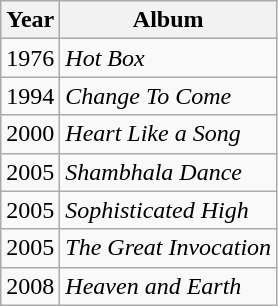<table class="wikitable">
<tr>
<th>Year</th>
<th>Album</th>
</tr>
<tr>
<td>1976</td>
<td><em>Hot Box</em></td>
</tr>
<tr>
<td>1994</td>
<td><em>Change To Come</em></td>
</tr>
<tr>
<td>2000</td>
<td><em>Heart Like a Song</em></td>
</tr>
<tr>
<td>2005</td>
<td><em>Shambhala Dance</em></td>
</tr>
<tr>
<td>2005</td>
<td><em>Sophisticated High</em></td>
</tr>
<tr>
<td>2005</td>
<td><em>The Great Invocation</em></td>
</tr>
<tr>
<td>2008</td>
<td><em>Heaven and Earth</em></td>
</tr>
</table>
